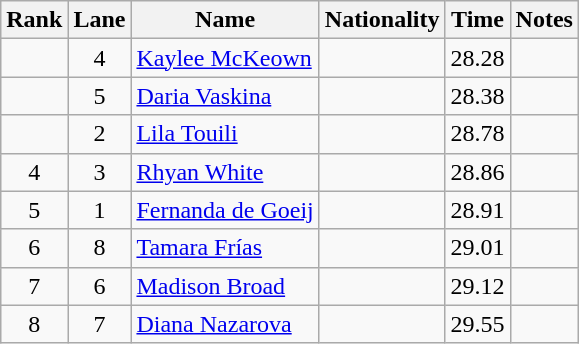<table class="wikitable sortable" style="text-align:center">
<tr>
<th>Rank</th>
<th>Lane</th>
<th>Name</th>
<th>Nationality</th>
<th>Time</th>
<th>Notes</th>
</tr>
<tr>
<td></td>
<td>4</td>
<td align=left><a href='#'>Kaylee McKeown</a></td>
<td align=left></td>
<td>28.28</td>
<td></td>
</tr>
<tr>
<td></td>
<td>5</td>
<td align=left><a href='#'>Daria Vaskina</a></td>
<td align=left></td>
<td>28.38</td>
<td></td>
</tr>
<tr>
<td></td>
<td>2</td>
<td align=left><a href='#'>Lila Touili</a></td>
<td align=left></td>
<td>28.78</td>
<td></td>
</tr>
<tr>
<td>4</td>
<td>3</td>
<td align=left><a href='#'>Rhyan White</a></td>
<td align=left></td>
<td>28.86</td>
<td></td>
</tr>
<tr>
<td>5</td>
<td>1</td>
<td align=left><a href='#'>Fernanda de Goeij</a></td>
<td align=left></td>
<td>28.91</td>
<td></td>
</tr>
<tr>
<td>6</td>
<td>8</td>
<td align=left><a href='#'>Tamara Frías</a></td>
<td align=left></td>
<td>29.01</td>
<td></td>
</tr>
<tr>
<td>7</td>
<td>6</td>
<td align=left><a href='#'>Madison Broad</a></td>
<td align=left></td>
<td>29.12</td>
<td></td>
</tr>
<tr>
<td>8</td>
<td>7</td>
<td align=left><a href='#'>Diana Nazarova</a></td>
<td align=left></td>
<td>29.55</td>
<td></td>
</tr>
</table>
